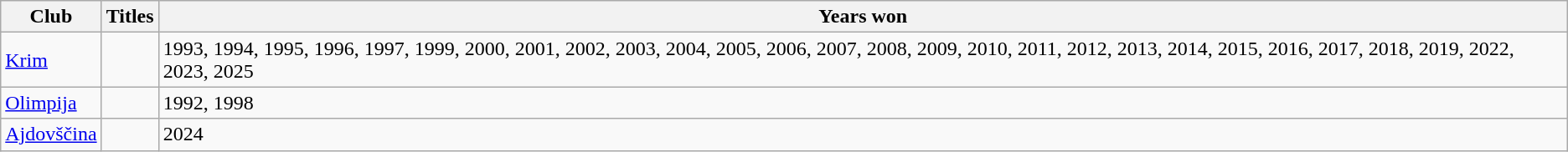<table class="wikitable">
<tr>
<th>Club</th>
<th>Titles</th>
<th>Years won</th>
</tr>
<tr>
<td><a href='#'>Krim</a></td>
<td></td>
<td>1993, 1994, 1995, 1996, 1997, 1999, 2000, 2001, 2002, 2003, 2004, 2005, 2006, 2007, 2008, 2009, 2010, 2011, 2012, 2013, 2014, 2015, 2016, 2017, 2018, 2019, 2022, 2023, 2025</td>
</tr>
<tr>
<td><a href='#'>Olimpija</a></td>
<td></td>
<td>1992, 1998</td>
</tr>
<tr>
<td><a href='#'>Ajdovščina</a></td>
<td></td>
<td>2024</td>
</tr>
</table>
